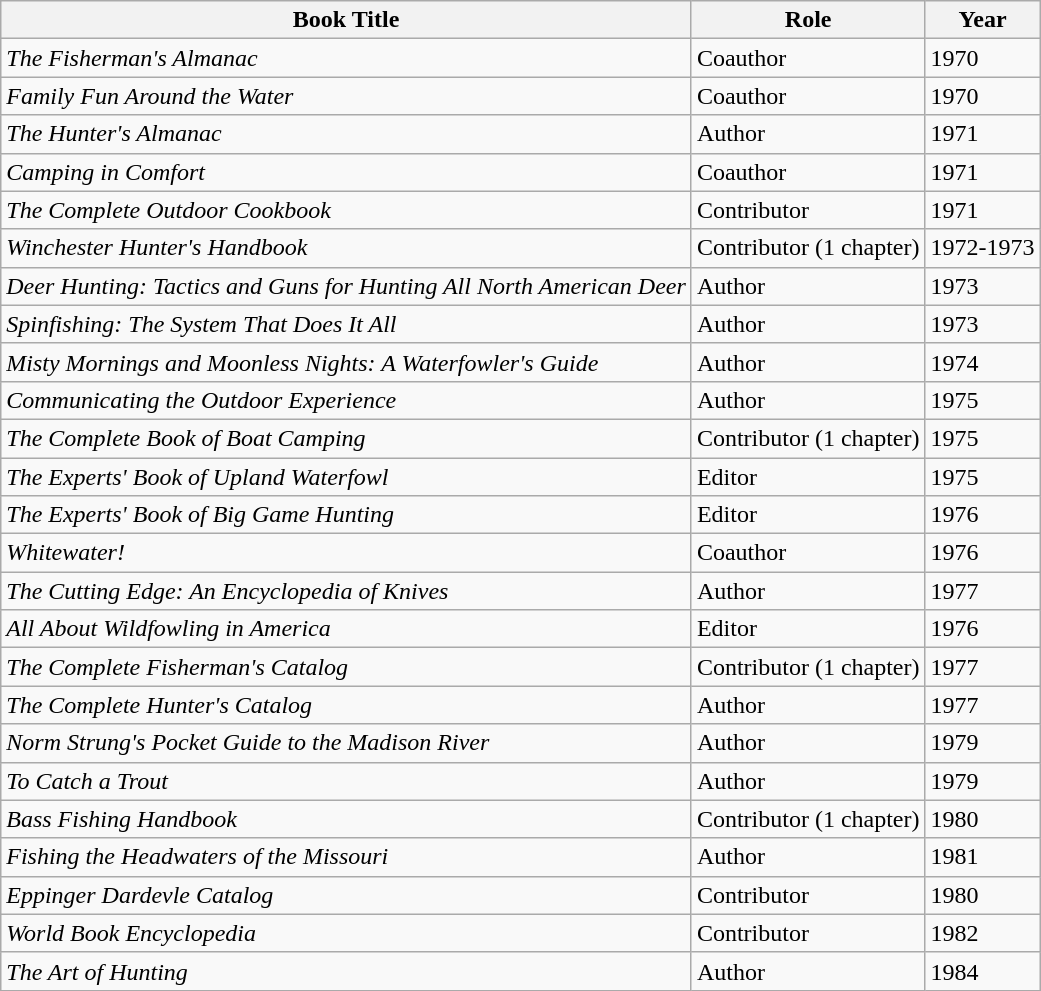<table class="wikitable">
<tr>
<th>Book Title</th>
<th>Role</th>
<th>Year</th>
</tr>
<tr>
<td><em>The Fisherman's Almanac</em></td>
<td>Coauthor</td>
<td>1970</td>
</tr>
<tr>
<td><em>Family Fun Around the Water</em></td>
<td>Coauthor</td>
<td>1970</td>
</tr>
<tr>
<td><em>The Hunter's Almanac</em></td>
<td>Author</td>
<td>1971</td>
</tr>
<tr>
<td><em>Camping in Comfort</em></td>
<td>Coauthor</td>
<td>1971</td>
</tr>
<tr>
<td><em>The Complete Outdoor Cookbook</em></td>
<td>Contributor</td>
<td>1971</td>
</tr>
<tr>
<td><em>Winchester Hunter's Handbook</em></td>
<td>Contributor (1 chapter)</td>
<td>1972-1973</td>
</tr>
<tr>
<td><em>Deer Hunting: Tactics and Guns for Hunting All North American Deer</em></td>
<td>Author</td>
<td>1973</td>
</tr>
<tr>
<td><em>Spinfishing: The System That Does It All</em></td>
<td>Author</td>
<td>1973</td>
</tr>
<tr>
<td><em>Misty Mornings and Moonless Nights: A Waterfowler's Guide</em></td>
<td>Author</td>
<td>1974</td>
</tr>
<tr>
<td><em>Communicating the Outdoor Experience</em></td>
<td>Author</td>
<td>1975</td>
</tr>
<tr>
<td><em>The Complete Book of Boat Camping</em></td>
<td>Contributor (1 chapter)</td>
<td>1975</td>
</tr>
<tr>
<td><em>The Experts' Book of Upland Waterfowl</em></td>
<td>Editor</td>
<td>1975</td>
</tr>
<tr>
<td><em>The Experts' Book of Big Game Hunting</em></td>
<td>Editor</td>
<td>1976</td>
</tr>
<tr>
<td><em>Whitewater!</em></td>
<td>Coauthor</td>
<td>1976</td>
</tr>
<tr>
<td><em>The Cutting Edge: An Encyclopedia of Knives</em></td>
<td>Author</td>
<td>1977</td>
</tr>
<tr>
<td><em>All About Wildfowling in America</em></td>
<td>Editor</td>
<td>1976</td>
</tr>
<tr>
<td><em>The Complete Fisherman's Catalog</em></td>
<td>Contributor (1 chapter)</td>
<td>1977</td>
</tr>
<tr>
<td><em>The Complete Hunter's Catalog</em></td>
<td>Author</td>
<td>1977</td>
</tr>
<tr>
<td><em>Norm Strung's Pocket Guide to the Madison River</em></td>
<td>Author</td>
<td>1979</td>
</tr>
<tr>
<td><em>To Catch a Trout</em></td>
<td>Author</td>
<td>1979</td>
</tr>
<tr>
<td><em>Bass Fishing Handbook</em></td>
<td>Contributor (1 chapter)</td>
<td>1980</td>
</tr>
<tr>
<td><em>Fishing the Headwaters of the Missouri</em></td>
<td>Author</td>
<td>1981</td>
</tr>
<tr>
<td><em>Eppinger Dardevle Catalog</em></td>
<td>Contributor</td>
<td>1980</td>
</tr>
<tr>
<td><em>World Book Encyclopedia</em></td>
<td>Contributor</td>
<td>1982</td>
</tr>
<tr>
<td><em>The Art of Hunting</em></td>
<td>Author</td>
<td>1984</td>
</tr>
</table>
